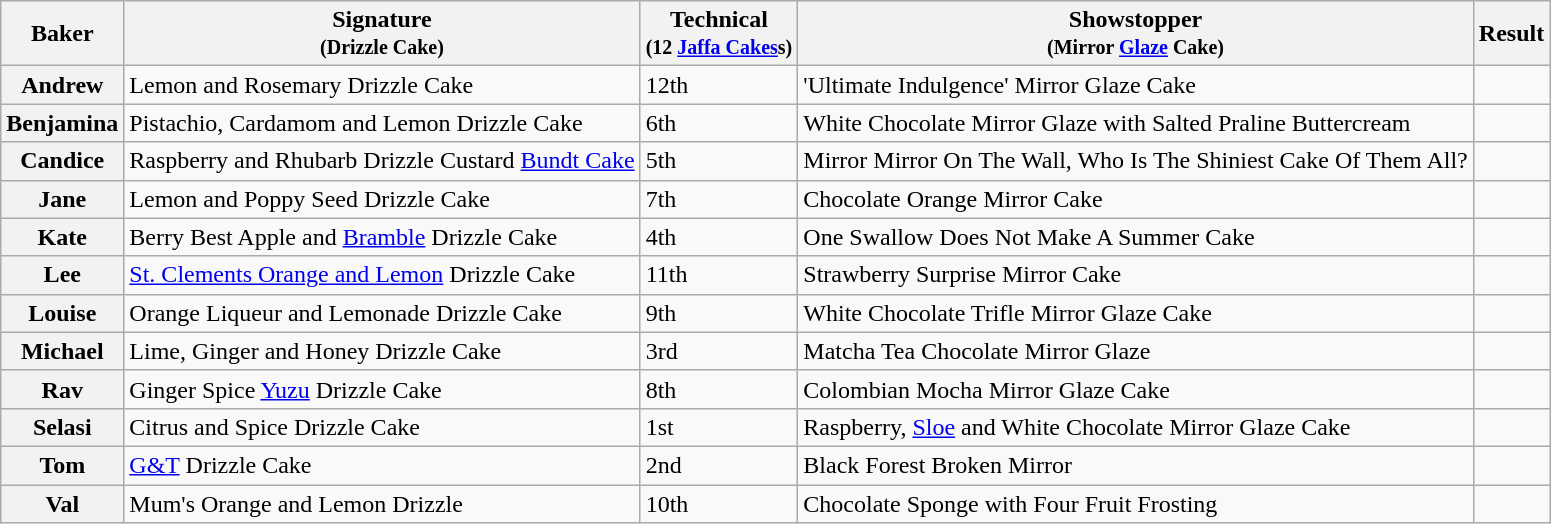<table class="wikitable sortable col3center sticky-header">
<tr>
<th scope="col">Baker</th>
<th scope="col" class="unsortable">Signature<br><small>(Drizzle Cake)</small></th>
<th scope="col">Technical<br><small>(12 <a href='#'>Jaffa Cakes</a>s)</small></th>
<th scope="col" class="unsortable">Showstopper<br><small>(Mirror <a href='#'>Glaze</a> Cake)</small></th>
<th scope="col">Result</th>
</tr>
<tr>
<th scope="row">Andrew</th>
<td>Lemon and Rosemary Drizzle Cake</td>
<td>12th</td>
<td>'Ultimate Indulgence' Mirror Glaze Cake</td>
<td></td>
</tr>
<tr>
<th scope="row">Benjamina</th>
<td>Pistachio, Cardamom and Lemon Drizzle Cake</td>
<td>6th</td>
<td>White Chocolate Mirror Glaze with Salted Praline Buttercream</td>
<td></td>
</tr>
<tr>
<th scope="row">Candice</th>
<td>Raspberry and Rhubarb Drizzle Custard <a href='#'>Bundt Cake</a></td>
<td>5th</td>
<td>Mirror Mirror On The Wall, Who Is The Shiniest Cake Of Them All?</td>
<td></td>
</tr>
<tr>
<th scope="row">Jane</th>
<td>Lemon and Poppy Seed Drizzle Cake</td>
<td>7th</td>
<td>Chocolate Orange Mirror Cake</td>
<td></td>
</tr>
<tr>
<th scope="row">Kate</th>
<td>Berry Best Apple and <a href='#'>Bramble</a> Drizzle Cake</td>
<td>4th</td>
<td>One Swallow Does Not Make A Summer Cake</td>
<td></td>
</tr>
<tr>
<th scope="row">Lee</th>
<td><a href='#'>St. Clements Orange and Lemon</a> Drizzle Cake</td>
<td>11th</td>
<td>Strawberry Surprise Mirror Cake</td>
<td></td>
</tr>
<tr>
<th scope="row">Louise</th>
<td>Orange Liqueur and Lemonade Drizzle Cake</td>
<td>9th</td>
<td>White Chocolate Trifle Mirror Glaze Cake</td>
<td></td>
</tr>
<tr>
<th scope="row">Michael</th>
<td>Lime, Ginger and Honey Drizzle Cake</td>
<td>3rd</td>
<td>Matcha Tea Chocolate Mirror Glaze</td>
<td></td>
</tr>
<tr>
<th scope="row">Rav</th>
<td>Ginger Spice <a href='#'>Yuzu</a> Drizzle Cake</td>
<td>8th</td>
<td>Colombian Mocha Mirror Glaze Cake</td>
<td></td>
</tr>
<tr>
<th scope="row">Selasi</th>
<td>Citrus and Spice Drizzle Cake</td>
<td>1st</td>
<td>Raspberry, <a href='#'>Sloe</a> and White Chocolate Mirror Glaze Cake</td>
<td></td>
</tr>
<tr>
<th scope="row">Tom</th>
<td><a href='#'>G&T</a> Drizzle Cake</td>
<td>2nd</td>
<td>Black Forest Broken Mirror</td>
<td></td>
</tr>
<tr>
<th scope="row">Val</th>
<td>Mum's Orange and Lemon Drizzle</td>
<td>10th</td>
<td>Chocolate Sponge with Four Fruit Frosting</td>
<td></td>
</tr>
</table>
